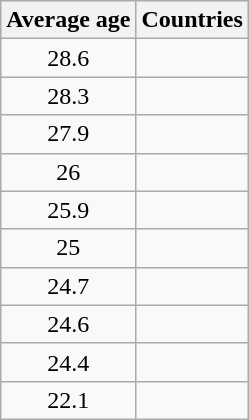<table class="wikitable">
<tr>
<th>Average age</th>
<th>Countries</th>
</tr>
<tr>
<td align="center">28.6</td>
<td></td>
</tr>
<tr>
<td align="center">28.3</td>
<td></td>
</tr>
<tr>
<td align="center">27.9</td>
<td></td>
</tr>
<tr>
<td align="center">26</td>
<td></td>
</tr>
<tr>
<td align="center">25.9</td>
<td></td>
</tr>
<tr>
<td align="center">25</td>
<td></td>
</tr>
<tr>
<td align="center">24.7</td>
<td></td>
</tr>
<tr>
<td align="center">24.6</td>
<td></td>
</tr>
<tr>
<td align="center">24.4</td>
<td></td>
</tr>
<tr>
<td align="center">22.1</td>
<td></td>
</tr>
</table>
